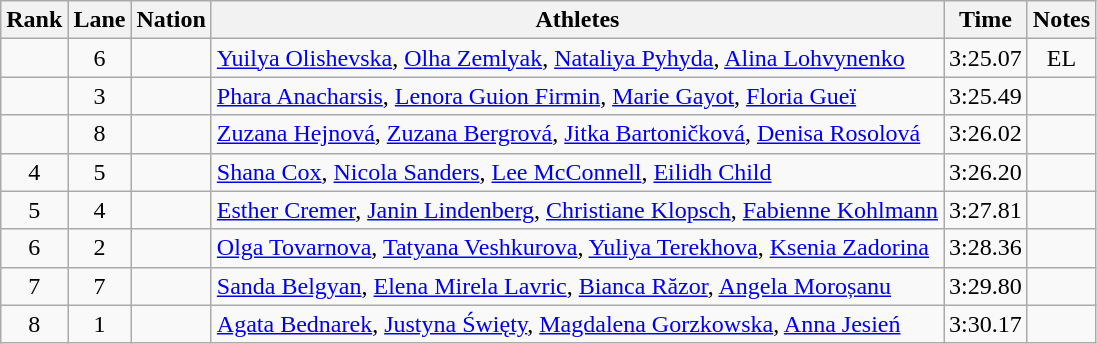<table class="wikitable sortable" style="text-align:center">
<tr>
<th>Rank</th>
<th>Lane</th>
<th>Nation</th>
<th>Athletes</th>
<th>Time</th>
<th>Notes</th>
</tr>
<tr>
<td></td>
<td>6</td>
<td align=left></td>
<td align=left><a href='#'>Yuilya Olishevska</a>, <a href='#'>Olha Zemlyak</a>, <a href='#'>Nataliya Pyhyda</a>, <a href='#'>Alina Lohvynenko</a></td>
<td>3:25.07</td>
<td>EL</td>
</tr>
<tr>
<td></td>
<td>3</td>
<td align=left></td>
<td align=left><a href='#'>Phara Anacharsis</a>, <a href='#'>Lenora Guion Firmin</a>, <a href='#'>Marie Gayot</a>, <a href='#'>Floria Gueï</a></td>
<td>3:25.49</td>
<td></td>
</tr>
<tr>
<td></td>
<td>8</td>
<td align=left></td>
<td align=left><a href='#'>Zuzana Hejnová</a>, <a href='#'>Zuzana Bergrová</a>, <a href='#'>Jitka Bartoničková</a>, <a href='#'>Denisa Rosolová</a></td>
<td>3:26.02</td>
<td></td>
</tr>
<tr>
<td>4</td>
<td>5</td>
<td align=left></td>
<td align=left><a href='#'>Shana Cox</a>, <a href='#'>Nicola Sanders</a>, <a href='#'>Lee McConnell</a>, <a href='#'>Eilidh Child</a></td>
<td>3:26.20</td>
<td></td>
</tr>
<tr>
<td>5</td>
<td>4</td>
<td align=left></td>
<td align=left><a href='#'>Esther Cremer</a>, <a href='#'>Janin Lindenberg</a>, <a href='#'>Christiane Klopsch</a>, <a href='#'>Fabienne Kohlmann</a></td>
<td>3:27.81</td>
<td></td>
</tr>
<tr>
<td>6</td>
<td>2</td>
<td align=left></td>
<td align=left><a href='#'>Olga Tovarnova</a>, <a href='#'>Tatyana Veshkurova</a>, <a href='#'>Yuliya Terekhova</a>, <a href='#'>Ksenia Zadorina</a></td>
<td>3:28.36</td>
<td></td>
</tr>
<tr>
<td>7</td>
<td>7</td>
<td align=left></td>
<td align=left><a href='#'>Sanda Belgyan</a>, <a href='#'>Elena Mirela Lavric</a>, <a href='#'>Bianca Răzor</a>, <a href='#'>Angela Moroșanu</a></td>
<td>3:29.80</td>
<td></td>
</tr>
<tr>
<td>8</td>
<td>1</td>
<td align=left></td>
<td align=left><a href='#'>Agata Bednarek</a>, <a href='#'>Justyna Święty</a>, <a href='#'>Magdalena Gorzkowska</a>, <a href='#'>Anna Jesień</a></td>
<td>3:30.17</td>
<td></td>
</tr>
</table>
